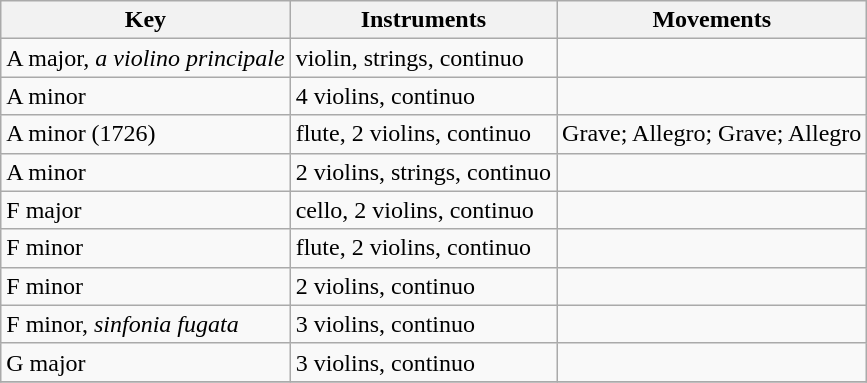<table class="wikitable">
<tr>
<th>Key</th>
<th>Instruments</th>
<th>Movements</th>
</tr>
<tr>
<td>A major, <em>a violino principale</em></td>
<td>violin, strings, continuo</td>
<td></td>
</tr>
<tr>
<td>A minor</td>
<td>4 violins, continuo</td>
<td></td>
</tr>
<tr>
<td>A minor (1726)</td>
<td>flute, 2 violins, continuo</td>
<td>Grave; Allegro; Grave; Allegro</td>
</tr>
<tr>
<td>A minor</td>
<td>2 violins, strings, continuo</td>
<td></td>
</tr>
<tr>
<td>F major</td>
<td>cello, 2 violins, continuo</td>
<td></td>
</tr>
<tr>
<td>F minor</td>
<td>flute, 2 violins, continuo</td>
<td></td>
</tr>
<tr>
<td>F minor</td>
<td>2 violins, continuo</td>
<td></td>
</tr>
<tr>
<td>F minor, <em>sinfonia fugata</em></td>
<td>3 violins, continuo</td>
<td></td>
</tr>
<tr>
<td>G major</td>
<td>3 violins, continuo</td>
<td></td>
</tr>
<tr>
</tr>
</table>
